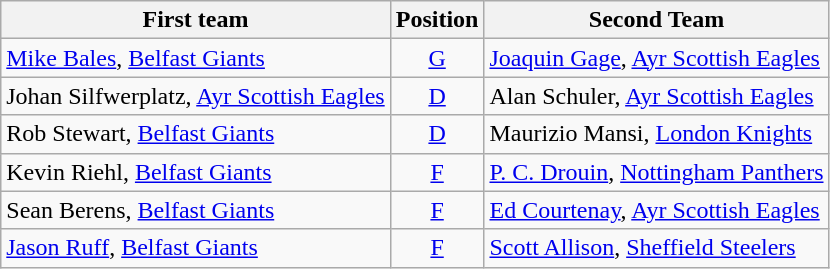<table class="wikitable">
<tr>
<th>First team</th>
<th>Position</th>
<th>Second Team</th>
</tr>
<tr>
<td><a href='#'>Mike Bales</a>, <a href='#'>Belfast Giants</a></td>
<td align=center><a href='#'>G</a></td>
<td><a href='#'>Joaquin Gage</a>, <a href='#'>Ayr Scottish Eagles</a></td>
</tr>
<tr>
<td>Johan Silfwerplatz, <a href='#'>Ayr Scottish Eagles</a></td>
<td align=center><a href='#'>D</a></td>
<td>Alan Schuler, <a href='#'>Ayr Scottish Eagles</a></td>
</tr>
<tr>
<td>Rob Stewart, <a href='#'>Belfast Giants</a></td>
<td align=center><a href='#'>D</a></td>
<td>Maurizio Mansi, <a href='#'>London Knights</a></td>
</tr>
<tr>
<td>Kevin Riehl, <a href='#'>Belfast Giants</a></td>
<td align=center><a href='#'>F</a></td>
<td><a href='#'>P. C. Drouin</a>, <a href='#'>Nottingham Panthers</a></td>
</tr>
<tr>
<td>Sean Berens, <a href='#'>Belfast Giants</a></td>
<td align=center><a href='#'>F</a></td>
<td><a href='#'>Ed Courtenay</a>, <a href='#'>Ayr Scottish Eagles</a></td>
</tr>
<tr>
<td><a href='#'>Jason Ruff</a>, <a href='#'>Belfast Giants</a></td>
<td align=center><a href='#'>F</a></td>
<td><a href='#'>Scott Allison</a>, <a href='#'>Sheffield Steelers</a></td>
</tr>
</table>
